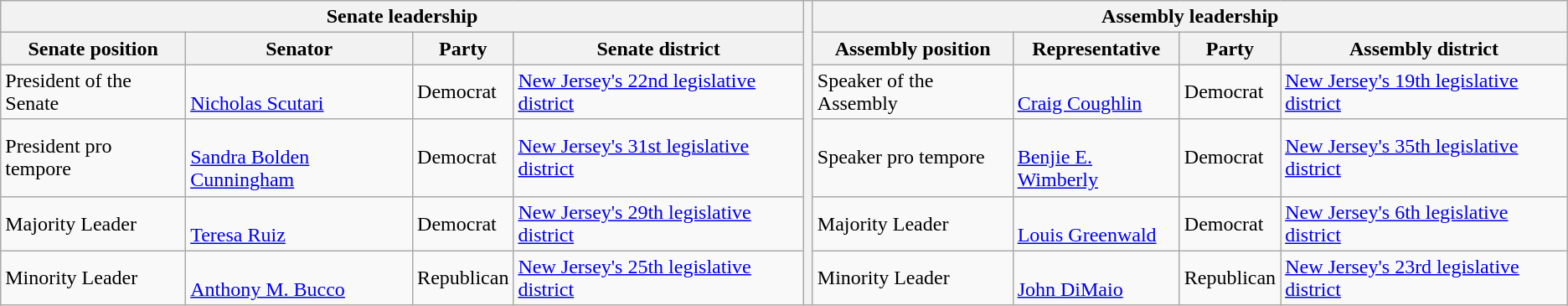<table class="wikitable">
<tr>
<th colspan="4">Senate leadership</th>
<th rowspan="6"></th>
<th colspan="4">Assembly leadership</th>
</tr>
<tr>
<th>Senate position</th>
<th>Senator</th>
<th>Party</th>
<th>Senate district</th>
<th>Assembly position</th>
<th>Representative</th>
<th>Party</th>
<th>Assembly district</th>
</tr>
<tr>
<td>President of the Senate</td>
<td><br><a href='#'>Nicholas Scutari</a></td>
<td>Democrat</td>
<td><a href='#'>New Jersey's 22nd legislative district</a></td>
<td>Speaker of the Assembly</td>
<td><br><a href='#'>Craig Coughlin</a></td>
<td>Democrat</td>
<td><a href='#'>New Jersey's 19th legislative district</a></td>
</tr>
<tr>
<td>President pro tempore</td>
<td><br><a href='#'>Sandra Bolden Cunningham</a></td>
<td>Democrat</td>
<td><a href='#'>New Jersey's 31st legislative district</a></td>
<td>Speaker pro tempore</td>
<td><br><a href='#'>Benjie E. Wimberly</a></td>
<td>Democrat</td>
<td><a href='#'>New Jersey's 35th legislative district</a></td>
</tr>
<tr>
<td>Majority Leader</td>
<td><br><a href='#'>Teresa Ruiz</a></td>
<td>Democrat</td>
<td><a href='#'>New Jersey's 29th legislative district</a></td>
<td>Majority Leader</td>
<td><br><a href='#'>Louis Greenwald</a></td>
<td>Democrat</td>
<td><a href='#'>New Jersey's 6th legislative district</a></td>
</tr>
<tr>
<td>Minority Leader</td>
<td><br><a href='#'>Anthony M. Bucco</a></td>
<td>Republican</td>
<td><a href='#'>New Jersey's 25th legislative district</a></td>
<td>Minority Leader</td>
<td><br><a href='#'>John DiMaio</a></td>
<td>Republican</td>
<td><a href='#'>New Jersey's 23rd legislative district</a></td>
</tr>
</table>
